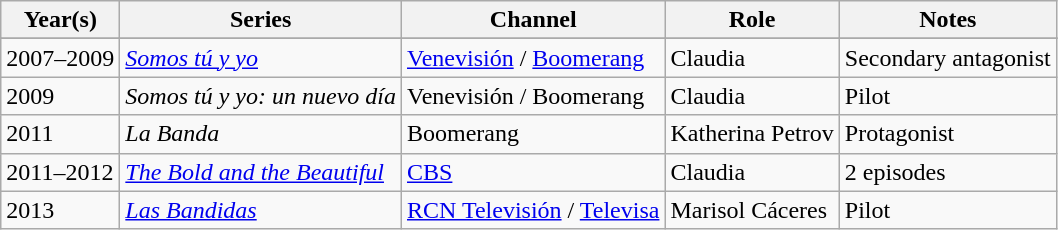<table class="wikitable">
<tr>
<th>Year(s)</th>
<th>Series</th>
<th>Channel</th>
<th>Role</th>
<th>Notes</th>
</tr>
<tr>
</tr>
<tr>
<td>2007–2009</td>
<td><em><a href='#'>Somos tú y yo</a></em></td>
<td><a href='#'>Venevisión</a> / <a href='#'>Boomerang</a></td>
<td>Claudia</td>
<td>Secondary antagonist</td>
</tr>
<tr>
<td>2009</td>
<td><em>Somos tú y yo: un nuevo día</em></td>
<td>Venevisión / Boomerang</td>
<td>Claudia</td>
<td>Pilot</td>
</tr>
<tr>
<td>2011</td>
<td><em>La Banda</em></td>
<td>Boomerang</td>
<td>Katherina Petrov</td>
<td>Protagonist</td>
</tr>
<tr>
<td>2011–2012</td>
<td><em><a href='#'>The Bold and the Beautiful</a></em></td>
<td><a href='#'>CBS</a></td>
<td>Claudia</td>
<td>2 episodes</td>
</tr>
<tr>
<td>2013</td>
<td><em><a href='#'>Las Bandidas</a></em></td>
<td><a href='#'>RCN Televisión</a> / <a href='#'>Televisa</a></td>
<td>Marisol Cáceres</td>
<td>Pilot</td>
</tr>
</table>
